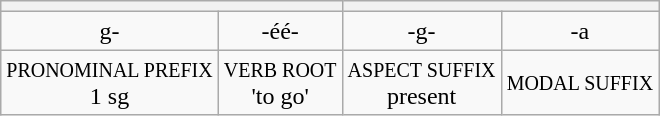<table class="wikitable" style="text-align:center;">
<tr>
<th colspan="2"></th>
<th colspan="2"></th>
</tr>
<tr>
<td>g-</td>
<td>-éé-</td>
<td>-g-</td>
<td>-a</td>
</tr>
<tr>
<td><small>PRONOMINAL PREFIX</small><br> 1 sg</td>
<td><small>VERB ROOT</small> <br>'to go'</td>
<td><small>ASPECT SUFFIX</small><br>present</td>
<td><small>MODAL SUFFIX</small></td>
</tr>
</table>
